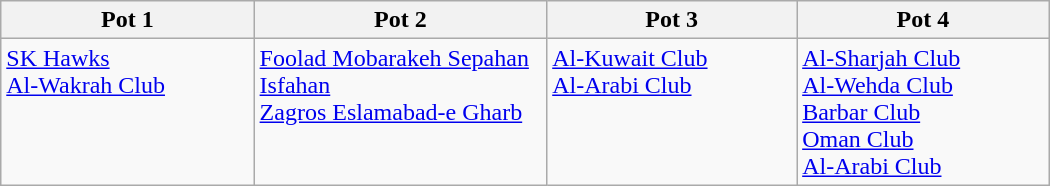<table class="wikitable" width=700>
<tr>
<th width=5%>Pot 1</th>
<th width=5%>Pot 2</th>
<th width=5%>Pot 3</th>
<th width=5%>Pot 4</th>
</tr>
<tr>
<td valign="top"> <a href='#'>SK Hawks</a> <br> <a href='#'>Al-Wakrah Club</a></td>
<td valign="top"> <a href='#'>Foolad Mobarakeh Sepahan Isfahan</a><br> <a href='#'>Zagros Eslamabad-e Gharb</a></td>
<td valign="top"> <a href='#'>Al-Kuwait Club</a><br> <a href='#'>Al-Arabi Club</a></td>
<td valign="top"> <a href='#'>Al-Sharjah Club</a> <br> <a href='#'>Al-Wehda Club</a> <br> <a href='#'>Barbar Club</a> <br>  <a href='#'>Oman Club</a> <br>  <a href='#'>Al-Arabi Club</a></td>
</tr>
</table>
